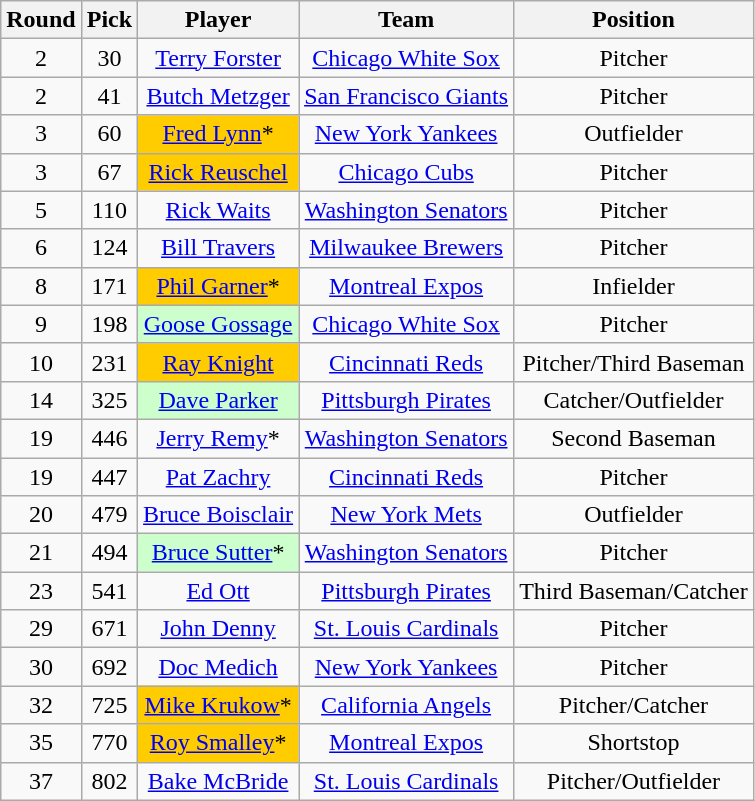<table class="wikitable sortable" style="text-align:center;" border="1">
<tr>
<th>Round</th>
<th>Pick</th>
<th>Player</th>
<th>Team</th>
<th>Position</th>
</tr>
<tr>
<td>2</td>
<td>30</td>
<td><a href='#'>Terry Forster</a></td>
<td><a href='#'>Chicago White Sox</a></td>
<td>Pitcher</td>
</tr>
<tr>
<td>2</td>
<td>41</td>
<td><a href='#'>Butch Metzger</a></td>
<td><a href='#'>San Francisco Giants</a></td>
<td>Pitcher</td>
</tr>
<tr>
<td>3</td>
<td>60</td>
<td bgcolor="#FFCC00"><a href='#'>Fred Lynn</a>*</td>
<td><a href='#'>New York Yankees</a></td>
<td>Outfielder</td>
</tr>
<tr>
<td>3</td>
<td>67</td>
<td bgcolor="#FFCC00"><a href='#'>Rick Reuschel</a></td>
<td><a href='#'>Chicago Cubs</a></td>
<td>Pitcher</td>
</tr>
<tr>
<td>5</td>
<td>110</td>
<td><a href='#'>Rick Waits</a></td>
<td><a href='#'>Washington Senators</a></td>
<td>Pitcher</td>
</tr>
<tr>
<td>6</td>
<td>124</td>
<td><a href='#'>Bill Travers</a></td>
<td><a href='#'>Milwaukee Brewers</a></td>
<td>Pitcher</td>
</tr>
<tr>
<td>8</td>
<td>171</td>
<td bgcolor="#FFCC00"><a href='#'>Phil Garner</a>*</td>
<td><a href='#'>Montreal Expos</a></td>
<td>Infielder</td>
</tr>
<tr>
<td>9</td>
<td>198</td>
<td bgcolor="#CCFFCC"><a href='#'>Goose Gossage</a></td>
<td><a href='#'>Chicago White Sox</a></td>
<td>Pitcher</td>
</tr>
<tr>
<td>10</td>
<td>231</td>
<td bgcolor="#FFCC00"><a href='#'>Ray Knight</a></td>
<td><a href='#'>Cincinnati Reds</a></td>
<td>Pitcher/Third Baseman</td>
</tr>
<tr>
<td>14</td>
<td>325</td>
<td bgcolor="#CCFFCC"><a href='#'>Dave Parker</a></td>
<td><a href='#'>Pittsburgh Pirates</a></td>
<td>Catcher/Outfielder</td>
</tr>
<tr>
<td>19</td>
<td>446</td>
<td><a href='#'>Jerry Remy</a>*</td>
<td><a href='#'>Washington Senators</a></td>
<td>Second Baseman</td>
</tr>
<tr>
<td>19</td>
<td>447</td>
<td><a href='#'>Pat Zachry</a></td>
<td><a href='#'>Cincinnati Reds</a></td>
<td>Pitcher</td>
</tr>
<tr>
<td>20</td>
<td>479</td>
<td><a href='#'>Bruce Boisclair</a></td>
<td><a href='#'>New York Mets</a></td>
<td>Outfielder</td>
</tr>
<tr>
<td>21</td>
<td>494</td>
<td bgcolor="#CCFFCC"><a href='#'>Bruce Sutter</a>*</td>
<td><a href='#'>Washington Senators</a></td>
<td>Pitcher</td>
</tr>
<tr>
<td>23</td>
<td>541</td>
<td><a href='#'>Ed Ott</a></td>
<td><a href='#'>Pittsburgh Pirates</a></td>
<td>Third Baseman/Catcher</td>
</tr>
<tr>
<td>29</td>
<td>671</td>
<td><a href='#'>John Denny</a></td>
<td><a href='#'>St. Louis Cardinals</a></td>
<td>Pitcher</td>
</tr>
<tr>
<td>30</td>
<td>692</td>
<td><a href='#'>Doc Medich</a></td>
<td><a href='#'>New York Yankees</a></td>
<td>Pitcher</td>
</tr>
<tr>
<td>32</td>
<td>725</td>
<td bgcolor="#FFCC00"><a href='#'>Mike Krukow</a>*</td>
<td><a href='#'>California Angels</a></td>
<td>Pitcher/Catcher</td>
</tr>
<tr>
<td>35</td>
<td>770</td>
<td bgcolor="#FFCC00"><a href='#'>Roy Smalley</a>*</td>
<td><a href='#'>Montreal Expos</a></td>
<td>Shortstop</td>
</tr>
<tr>
<td>37</td>
<td>802</td>
<td><a href='#'>Bake McBride</a></td>
<td><a href='#'>St. Louis Cardinals</a></td>
<td>Pitcher/Outfielder</td>
</tr>
</table>
